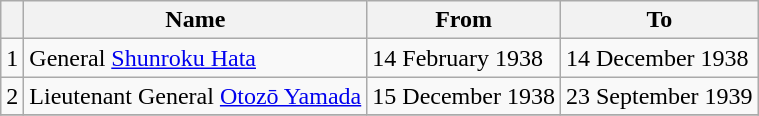<table class=wikitable>
<tr>
<th></th>
<th>Name</th>
<th>From</th>
<th>To</th>
</tr>
<tr>
<td>1</td>
<td>General <a href='#'>Shunroku Hata</a></td>
<td>14 February 1938</td>
<td>14 December 1938</td>
</tr>
<tr>
<td>2</td>
<td>Lieutenant General <a href='#'>Otozō Yamada</a></td>
<td>15 December 1938</td>
<td>23 September 1939</td>
</tr>
<tr>
</tr>
</table>
